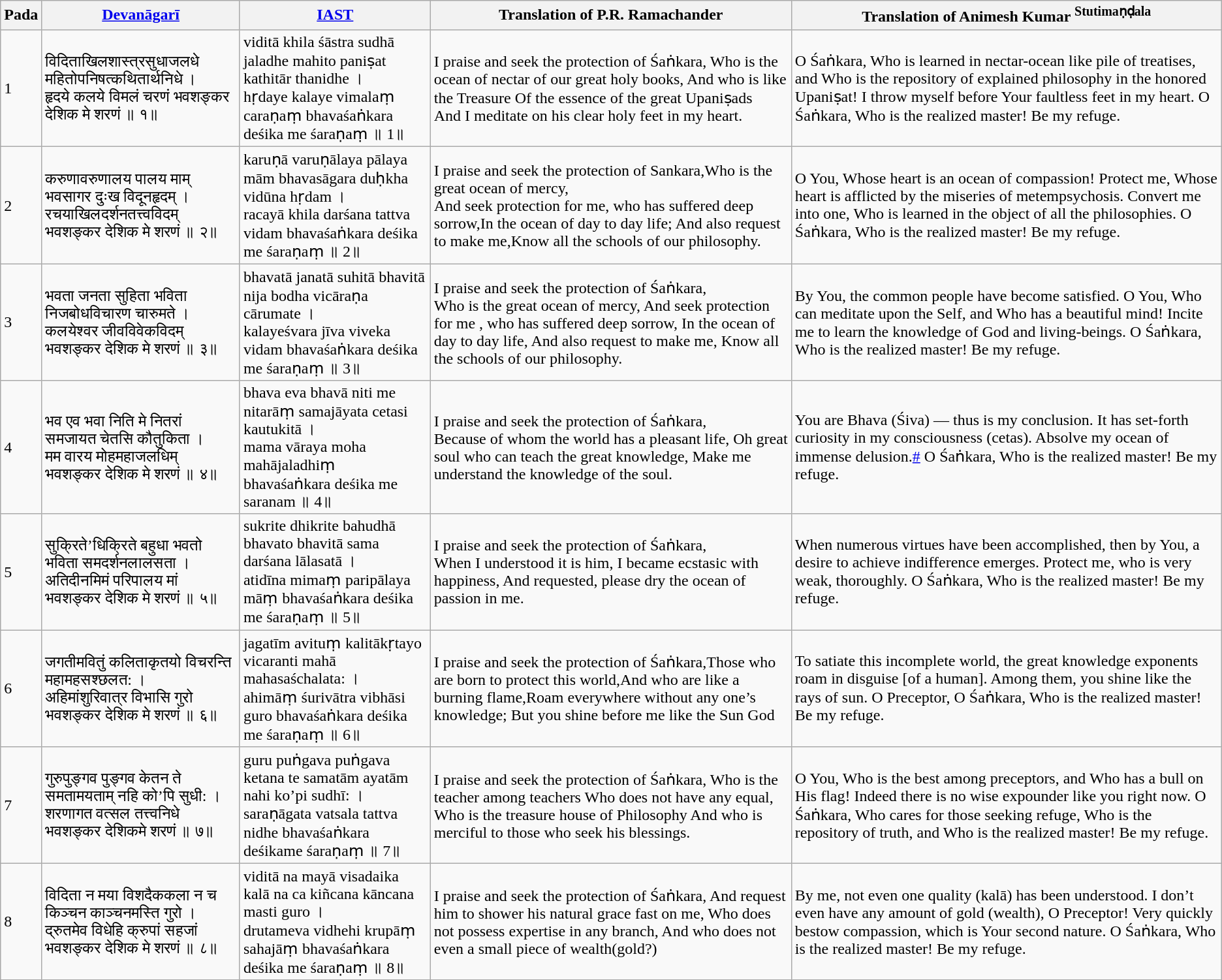<table class="wikitable">
<tr>
<th>Pada</th>
<th><a href='#'>Devanāgarī</a></th>
<th><a href='#'>IAST</a></th>
<th>Translation of P.R. Ramachander</th>
<th>Translation of Animesh Kumar <sup> Stutimaṇḍala</sup></th>
</tr>
<tr>
<td>1</td>
<td>विदिताखिलशास्त्रसुधाजलधे महितोपनिषत्कथितार्थनिधे ।<br>हृदये कलये विमलं चरणं भवशङ्कर देशिक मे शरणं ॥ १॥</td>
<td>viditā khila śāstra sudhā jaladhe mahito paniṣat kathitār thanidhe ।<br>hṛdaye kalaye vimalaṃ caraṇaṃ bhavaśaṅkara deśika me śaraṇaṃ ॥ 1॥</td>
<td>I praise and seek the protection of Śaṅkara, Who is the ocean of nectar of our great holy books, And who is like the Treasure Of the essence of the great Upaniṣads<br>And I meditate on his clear holy feet in my heart.</td>
<td>O Śaṅkara, Who is learned in nectar-ocean like pile of treatises, and Who is the repository of explained philosophy in the honored Upaniṣat! I throw myself before Your faultless feet in my heart. O Śaṅkara, Who is the realized master! Be my refuge.</td>
</tr>
<tr>
<td>2</td>
<td>करुणावरुणालय पालय माम् भवसागर दुःख विदूनहृदम् ।<br>रचयाखिलदर्शनतत्त्वविदम् भवशङ्कर देशिक मे शरणं ॥ २॥</td>
<td>karuṇā varuṇālaya pālaya mām bhavasāgara duḥkha vidūna hṛdam ।<br>racayā khila darśana tattva vidam bhavaśaṅkara deśika me śaraṇaṃ ॥ 2॥</td>
<td>I praise and seek the protection of Sankara,Who is the great ocean of mercy,<br>And seek protection for me, who has suffered deep sorrow,In the ocean of day to day life; And also request to make me,Know all the schools of our philosophy.</td>
<td>O You, Whose heart is an ocean of compassion! Protect me, Whose heart is afflicted by the miseries of metempsychosis. Convert me into one, Who is learned in the object of all the philosophies. O Śaṅkara, Who is the realized master! Be my refuge.</td>
</tr>
<tr>
<td>3</td>
<td>भवता जनता सुहिता भविता निजबोधविचारण चारुमते ।<br>कलयेश्वर जीवविवेकविदम् भवशङ्कर देशिक मे शरणं ॥ ३॥</td>
<td>bhavatā janatā suhitā bhavitā nija bodha vicāraṇa cārumate ।<br>kalayeśvara jīva viveka vidam bhavaśaṅkara deśika me śaraṇaṃ ॥ 3॥</td>
<td>I praise and seek the protection of Śaṅkara,<br>Who is the great ocean of mercy,
And seek protection for me , who has suffered deep sorrow,
In the ocean of day to day life,
And also request to make me,
Know all the schools of our philosophy.</td>
<td>By You, the common people have become satisfied. O You, Who can meditate upon the Self, and Who has a beautiful mind! Incite me to learn the knowledge of God and living-beings. O Śaṅkara, Who is the realized master! Be my refuge.</td>
</tr>
<tr>
<td>4</td>
<td>भव एव भवा निति मे नितरां समजायत चेतसि कौतुकिता ।<br>मम वारय मोहमहाजलधिम् भवशङ्कर देशिक मे शरणं ॥ ४॥</td>
<td>bhava eva bhavā niti me nitarāṃ samajāyata cetasi kautukitā ।<br>mama vāraya moha mahājaladhiṃ bhavaśaṅkara deśika me saranam ॥ 4॥</td>
<td>I praise and seek the protection of Śaṅkara,<br>Because of whom the world has a pleasant life,
Oh great soul who can teach the great knowledge,
Make me understand the knowledge of the soul.</td>
<td>You are Bhava (Śiva) — thus is my conclusion. It has set-forth curiosity in my consciousness (cetas). Absolve my ocean of immense delusion.<a href='#'>#</a> O Śaṅkara, Who is the realized master! Be my refuge.</td>
</tr>
<tr>
<td>5</td>
<td>सुक्रिते’धिक्रिते बहुधा भवतो भविता समदर्शनलालसता ।<br>अतिदीनमिमं परिपालय मां भवशङ्कर देशिक मे शरणं ॥ ५॥</td>
<td>sukrite dhikrite bahudhā bhavato bhavitā sama darśana lālasatā ।<br>atidīna mimaṃ paripālaya māṃ bhavaśaṅkara deśika me śaraṇaṃ ॥ 5॥</td>
<td>I praise and seek the protection of Śaṅkara,<br>When I understood it is him,
I became ecstasic with happiness,
And requested, please dry the ocean of passion in me.</td>
<td>When numerous virtues have been accomplished, then by You, a desire to achieve indifference emerges. Protect me, who is very weak, thoroughly. O Śaṅkara, Who is the realized master! Be my refuge.</td>
</tr>
<tr>
<td>6</td>
<td>जगतीमवितुं कलिताकृतयो विचरन्ति महामहसश्छलत: ।<br>अहिमांशुरिवात्र विभासि गुरो भवशङ्कर देशिक मे शरणं ॥ ६॥</td>
<td>jagatīm avituṃ kalitākṛtayo vicaranti mahā mahasaśchalata: ।<br>ahimāṃ śurivātra vibhāsi guro bhavaśaṅkara deśika me śaraṇaṃ ॥ 6॥</td>
<td>I praise and seek the protection of Śaṅkara,Those who are born to protect this world,And who are like a burning flame,Roam everywhere without any one’s knowledge; But you shine before me like the Sun God</td>
<td>To satiate this incomplete world, the great knowledge exponents roam in disguise [of a human]. Among them, you shine like the rays of sun. O Preceptor, O Śaṅkara, Who is the realized master! Be my refuge.</td>
</tr>
<tr>
<td>7</td>
<td>गुरुपुङ्गव पुङ्गव केतन ते समतामयताम् नहि को’पि सुधी: ।<br>शरणागत वत्सल तत्त्वनिधे भवशङ्कर देशिकमे शरणं ॥ ७॥</td>
<td>guru puṅgava puṅgava ketana te samatām ayatām nahi ko’pi sudhī: ।<br>saraṇāgata vatsala tattva nidhe bhavaśaṅkara deśikame śaraṇaṃ ॥ 7॥</td>
<td>I praise and seek the protection of Śaṅkara, Who is the teacher among teachers Who does not have any equal, Who is the treasure house of Philosophy And who is merciful to those who seek his blessings.</td>
<td>O You, Who is the best among preceptors, and Who has a bull on His flag! Indeed there is no wise expounder like you right now. O Śaṅkara, Who cares for those seeking refuge, Who is the repository of truth, and Who is the realized master! Be my refuge.</td>
</tr>
<tr>
<td>8</td>
<td>विदिता न मया विशदैककला न च किञ्चन काञ्चनमस्ति गुरो ।<br>द्रुतमेव विधेहि क्रुपां सहजां भवशङ्कर देशिक मे शरणं ॥ ८॥</td>
<td>viditā na mayā visadaika kalā na ca kiñcana kāncana masti guro ।<br>drutameva vidhehi krupāṃ sahajāṃ bhavaśaṅkara deśika me śaraṇaṃ ॥ 8॥</td>
<td>I praise and seek the protection of Śaṅkara, And request him to shower his natural grace fast on me, Who does not possess expertise in any branch, And who does not even a small piece of wealth(gold?)</td>
<td>By me, not even one quality (kalā) has been understood. I don’t even have any amount of gold (wealth), O Preceptor! Very quickly bestow compassion, which is Your second nature. O Śaṅkara, Who is the realized master! Be my refuge.</td>
</tr>
</table>
